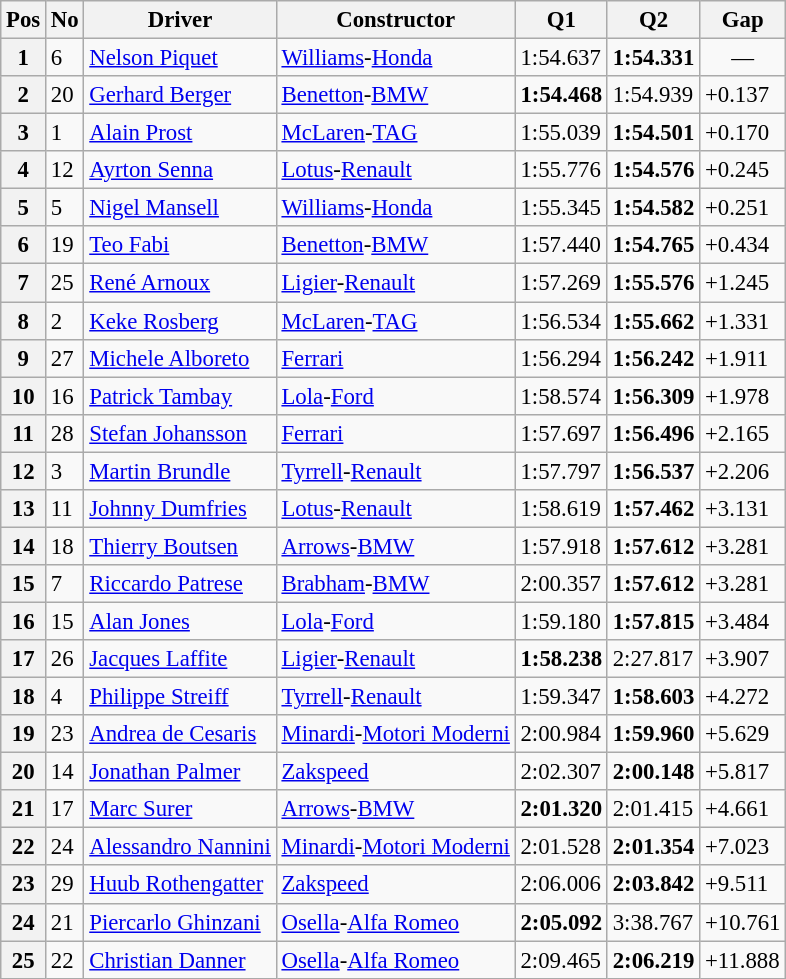<table class="wikitable sortable" style="font-size: 95%;">
<tr>
<th>Pos</th>
<th>No</th>
<th>Driver</th>
<th>Constructor</th>
<th>Q1</th>
<th>Q2</th>
<th>Gap</th>
</tr>
<tr>
<th>1</th>
<td>6</td>
<td> <a href='#'>Nelson Piquet</a></td>
<td><a href='#'>Williams</a>-<a href='#'>Honda</a></td>
<td>1:54.637</td>
<td><strong>1:54.331</strong></td>
<td align="center">—</td>
</tr>
<tr>
<th>2</th>
<td>20</td>
<td> <a href='#'>Gerhard Berger</a></td>
<td><a href='#'>Benetton</a>-<a href='#'>BMW</a></td>
<td><strong>1:54.468</strong></td>
<td>1:54.939</td>
<td>+0.137</td>
</tr>
<tr>
<th>3</th>
<td>1</td>
<td> <a href='#'>Alain Prost</a></td>
<td><a href='#'>McLaren</a>-<a href='#'>TAG</a></td>
<td>1:55.039</td>
<td><strong>1:54.501</strong></td>
<td>+0.170</td>
</tr>
<tr>
<th>4</th>
<td>12</td>
<td> <a href='#'>Ayrton Senna</a></td>
<td><a href='#'>Lotus</a>-<a href='#'>Renault</a></td>
<td>1:55.776</td>
<td><strong>1:54.576</strong></td>
<td>+0.245</td>
</tr>
<tr>
<th>5</th>
<td>5</td>
<td> <a href='#'>Nigel Mansell</a></td>
<td><a href='#'>Williams</a>-<a href='#'>Honda</a></td>
<td>1:55.345</td>
<td><strong>1:54.582</strong></td>
<td>+0.251</td>
</tr>
<tr>
<th>6</th>
<td>19</td>
<td> <a href='#'>Teo Fabi</a></td>
<td><a href='#'>Benetton</a>-<a href='#'>BMW</a></td>
<td>1:57.440</td>
<td><strong>1:54.765</strong></td>
<td>+0.434</td>
</tr>
<tr>
<th>7</th>
<td>25</td>
<td> <a href='#'>René Arnoux</a></td>
<td><a href='#'>Ligier</a>-<a href='#'>Renault</a></td>
<td>1:57.269</td>
<td><strong>1:55.576</strong></td>
<td>+1.245</td>
</tr>
<tr>
<th>8</th>
<td>2</td>
<td> <a href='#'>Keke Rosberg</a></td>
<td><a href='#'>McLaren</a>-<a href='#'>TAG</a></td>
<td>1:56.534</td>
<td><strong>1:55.662</strong></td>
<td>+1.331</td>
</tr>
<tr>
<th>9</th>
<td>27</td>
<td> <a href='#'>Michele Alboreto</a></td>
<td><a href='#'>Ferrari</a></td>
<td>1:56.294</td>
<td><strong>1:56.242</strong></td>
<td>+1.911</td>
</tr>
<tr>
<th>10</th>
<td>16</td>
<td> <a href='#'>Patrick Tambay</a></td>
<td><a href='#'>Lola</a>-<a href='#'>Ford</a></td>
<td>1:58.574</td>
<td><strong>1:56.309</strong></td>
<td>+1.978</td>
</tr>
<tr>
<th>11</th>
<td>28</td>
<td> <a href='#'>Stefan Johansson</a></td>
<td><a href='#'>Ferrari</a></td>
<td>1:57.697</td>
<td><strong>1:56.496</strong></td>
<td>+2.165</td>
</tr>
<tr>
<th>12</th>
<td>3</td>
<td> <a href='#'>Martin Brundle</a></td>
<td><a href='#'>Tyrrell</a>-<a href='#'>Renault</a></td>
<td>1:57.797</td>
<td><strong>1:56.537</strong></td>
<td>+2.206</td>
</tr>
<tr>
<th>13</th>
<td>11</td>
<td> <a href='#'>Johnny Dumfries</a></td>
<td><a href='#'>Lotus</a>-<a href='#'>Renault</a></td>
<td>1:58.619</td>
<td><strong>1:57.462</strong></td>
<td>+3.131</td>
</tr>
<tr>
<th>14</th>
<td>18</td>
<td> <a href='#'>Thierry Boutsen</a></td>
<td><a href='#'>Arrows</a>-<a href='#'>BMW</a></td>
<td>1:57.918</td>
<td><strong>1:57.612</strong></td>
<td>+3.281</td>
</tr>
<tr>
<th>15</th>
<td>7</td>
<td> <a href='#'>Riccardo Patrese</a></td>
<td><a href='#'>Brabham</a>-<a href='#'>BMW</a></td>
<td>2:00.357</td>
<td><strong>1:57.612</strong></td>
<td>+3.281</td>
</tr>
<tr>
<th>16</th>
<td>15</td>
<td> <a href='#'>Alan Jones</a></td>
<td><a href='#'>Lola</a>-<a href='#'>Ford</a></td>
<td>1:59.180</td>
<td><strong>1:57.815</strong></td>
<td>+3.484</td>
</tr>
<tr>
<th>17</th>
<td>26</td>
<td> <a href='#'>Jacques Laffite</a></td>
<td><a href='#'>Ligier</a>-<a href='#'>Renault</a></td>
<td><strong>1:58.238</strong></td>
<td>2:27.817</td>
<td>+3.907</td>
</tr>
<tr>
<th>18</th>
<td>4</td>
<td> <a href='#'>Philippe Streiff</a></td>
<td><a href='#'>Tyrrell</a>-<a href='#'>Renault</a></td>
<td>1:59.347</td>
<td><strong>1:58.603</strong></td>
<td>+4.272</td>
</tr>
<tr>
<th>19</th>
<td>23</td>
<td> <a href='#'>Andrea de Cesaris</a></td>
<td><a href='#'>Minardi</a>-<a href='#'>Motori Moderni</a></td>
<td>2:00.984</td>
<td><strong>1:59.960</strong></td>
<td>+5.629</td>
</tr>
<tr>
<th>20</th>
<td>14</td>
<td> <a href='#'>Jonathan Palmer</a></td>
<td><a href='#'>Zakspeed</a></td>
<td>2:02.307</td>
<td><strong>2:00.148</strong></td>
<td>+5.817</td>
</tr>
<tr>
<th>21</th>
<td>17</td>
<td> <a href='#'>Marc Surer</a></td>
<td><a href='#'>Arrows</a>-<a href='#'>BMW</a></td>
<td><strong>2:01.320</strong></td>
<td>2:01.415</td>
<td>+4.661</td>
</tr>
<tr>
<th>22</th>
<td>24</td>
<td> <a href='#'>Alessandro Nannini</a></td>
<td><a href='#'>Minardi</a>-<a href='#'>Motori Moderni</a></td>
<td>2:01.528</td>
<td><strong>2:01.354</strong></td>
<td>+7.023</td>
</tr>
<tr>
<th>23</th>
<td>29</td>
<td> <a href='#'>Huub Rothengatter</a></td>
<td><a href='#'>Zakspeed</a></td>
<td>2:06.006</td>
<td><strong>2:03.842</strong></td>
<td>+9.511</td>
</tr>
<tr>
<th>24</th>
<td>21</td>
<td> <a href='#'>Piercarlo Ghinzani</a></td>
<td><a href='#'>Osella</a>-<a href='#'>Alfa Romeo</a></td>
<td><strong>2:05.092</strong></td>
<td>3:38.767</td>
<td>+10.761</td>
</tr>
<tr>
<th>25</th>
<td>22</td>
<td> <a href='#'>Christian Danner</a></td>
<td><a href='#'>Osella</a>-<a href='#'>Alfa Romeo</a></td>
<td>2:09.465</td>
<td><strong>2:06.219</strong></td>
<td>+11.888</td>
</tr>
</table>
